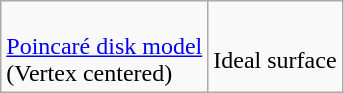<table class=wikitable>
<tr>
<td><br><a href='#'>Poincaré disk model</a><br>(Vertex centered)</td>
<td><br>Ideal surface</td>
</tr>
</table>
